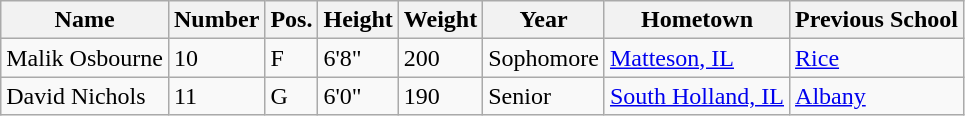<table class="wikitable sortable" border="1">
<tr>
<th>Name</th>
<th>Number</th>
<th>Pos.</th>
<th>Height</th>
<th>Weight</th>
<th>Year</th>
<th>Hometown</th>
<th class="unsortable">Previous School</th>
</tr>
<tr>
<td>Malik Osbourne</td>
<td>10</td>
<td>F</td>
<td>6'8"</td>
<td>200</td>
<td>Sophomore</td>
<td><a href='#'>Matteson, IL</a></td>
<td><a href='#'>Rice</a></td>
</tr>
<tr>
<td>David Nichols</td>
<td>11</td>
<td>G</td>
<td>6'0"</td>
<td>190</td>
<td>Senior</td>
<td><a href='#'>South Holland, IL</a></td>
<td><a href='#'>Albany</a></td>
</tr>
</table>
